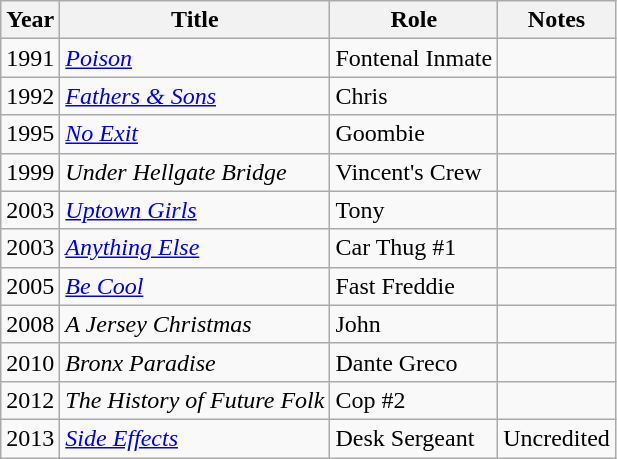<table class="wikitable sortable">
<tr>
<th>Year</th>
<th>Title</th>
<th>Role</th>
<th>Notes</th>
</tr>
<tr>
<td>1991</td>
<td><a href='#'><em>Poison</em></a></td>
<td>Fontenal Inmate</td>
<td></td>
</tr>
<tr>
<td>1992</td>
<td><a href='#'><em>Fathers & Sons</em></a></td>
<td>Chris</td>
<td></td>
</tr>
<tr>
<td>1995</td>
<td><a href='#'><em>No Exit</em></a></td>
<td>Goombie</td>
<td></td>
</tr>
<tr>
<td>1999</td>
<td><em>Under Hellgate Bridge</em></td>
<td>Vincent's Crew</td>
<td></td>
</tr>
<tr>
<td>2003</td>
<td><em><a href='#'>Uptown Girls</a></em></td>
<td>Tony</td>
<td></td>
</tr>
<tr>
<td>2003</td>
<td><em><a href='#'>Anything Else</a></em></td>
<td>Car Thug #1</td>
<td></td>
</tr>
<tr>
<td>2005</td>
<td><em><a href='#'>Be Cool</a></em></td>
<td>Fast Freddie</td>
<td></td>
</tr>
<tr>
<td>2008</td>
<td><em>A Jersey Christmas</em></td>
<td>John</td>
<td></td>
</tr>
<tr>
<td>2010</td>
<td><em>Bronx Paradise</em></td>
<td>Dante Greco</td>
<td></td>
</tr>
<tr>
<td>2012</td>
<td><em>The History of Future Folk</em></td>
<td>Cop #2</td>
<td></td>
</tr>
<tr>
<td>2013</td>
<td><a href='#'><em>Side Effects</em></a></td>
<td>Desk Sergeant</td>
<td>Uncredited</td>
</tr>
</table>
